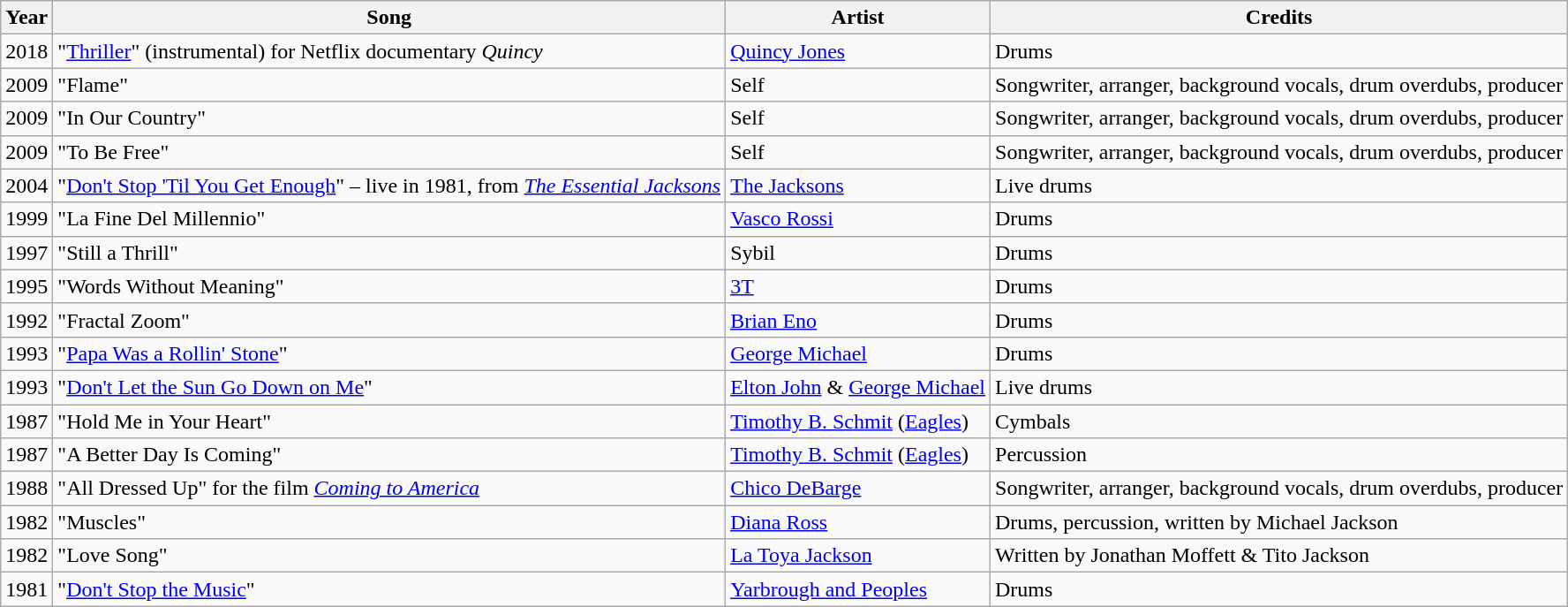<table class="wikitable">
<tr>
<th>Year</th>
<th>Song</th>
<th>Artist</th>
<th>Credits</th>
</tr>
<tr>
<td>2018</td>
<td>"<a href='#'>Thriller</a>" (instrumental) for Netflix documentary <em>Quincy</em></td>
<td><a href='#'>Quincy Jones</a></td>
<td>Drums</td>
</tr>
<tr>
<td>2009</td>
<td>"Flame"</td>
<td>Self</td>
<td>Songwriter, arranger, background vocals, drum overdubs, producer</td>
</tr>
<tr>
<td>2009</td>
<td>"In Our Country"</td>
<td>Self</td>
<td>Songwriter, arranger, background vocals, drum overdubs, producer</td>
</tr>
<tr>
<td>2009</td>
<td>"To Be Free"</td>
<td>Self</td>
<td>Songwriter, arranger, background vocals, drum overdubs, producer</td>
</tr>
<tr>
<td>2004</td>
<td>"<a href='#'>Don't Stop 'Til You Get Enough</a>" – live in 1981, from <em><a href='#'>The Essential Jacksons</a></em></td>
<td><a href='#'>The Jacksons</a></td>
<td>Live drums</td>
</tr>
<tr>
<td>1999</td>
<td>"La Fine Del Millennio"</td>
<td><a href='#'>Vasco Rossi</a></td>
<td>Drums</td>
</tr>
<tr>
<td>1997</td>
<td>"Still a Thrill"</td>
<td>Sybil</td>
<td>Drums</td>
</tr>
<tr>
<td>1995</td>
<td>"Words Without Meaning"</td>
<td><a href='#'>3T</a></td>
<td>Drums</td>
</tr>
<tr>
<td>1992</td>
<td>"Fractal Zoom"</td>
<td><a href='#'>Brian Eno</a></td>
<td>Drums</td>
</tr>
<tr>
<td>1993</td>
<td>"<a href='#'>Papa Was a Rollin' Stone</a>"</td>
<td><a href='#'>George Michael</a></td>
<td>Drums</td>
</tr>
<tr>
<td>1993</td>
<td>"<a href='#'>Don't Let the Sun Go Down on Me</a>"</td>
<td><a href='#'>Elton John</a> & <a href='#'>George Michael</a></td>
<td>Live drums</td>
</tr>
<tr>
<td>1987</td>
<td>"Hold Me in Your Heart"</td>
<td><a href='#'>Timothy B. Schmit</a> (<a href='#'>Eagles</a>)</td>
<td>Cymbals</td>
</tr>
<tr>
<td>1987</td>
<td>"A Better Day Is Coming"</td>
<td><a href='#'>Timothy B. Schmit</a> (<a href='#'>Eagles</a>)</td>
<td>Percussion</td>
</tr>
<tr>
<td>1988</td>
<td>"All Dressed Up" for the film <em><a href='#'>Coming to America</a></em></td>
<td><a href='#'>Chico DeBarge</a></td>
<td>Songwriter, arranger, background vocals, drum overdubs, producer</td>
</tr>
<tr>
<td>1982</td>
<td>"Muscles"</td>
<td><a href='#'>Diana Ross</a></td>
<td>Drums, percussion, written by Michael Jackson</td>
</tr>
<tr>
<td>1982</td>
<td>"Love Song"</td>
<td><a href='#'>La Toya Jackson</a></td>
<td>Written by Jonathan Moffett & Tito Jackson</td>
</tr>
<tr>
<td>1981</td>
<td>"<a href='#'>Don't Stop the Music</a>"</td>
<td><a href='#'>Yarbrough and Peoples</a></td>
<td>Drums</td>
</tr>
</table>
